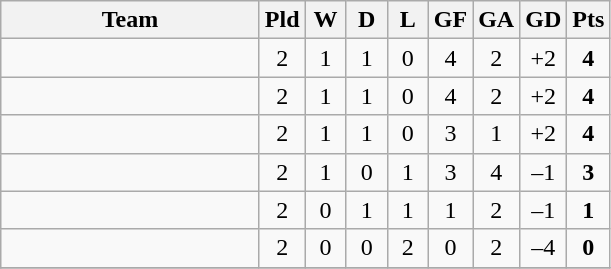<table class="wikitable" style="text-align: center;">
<tr>
<th width=165>Team</th>
<th width=20>Pld</th>
<th width=20>W</th>
<th width=20>D</th>
<th width=20>L</th>
<th width=20>GF</th>
<th width=20>GA</th>
<th width=20>GD</th>
<th width=20>Pts</th>
</tr>
<tr>
<td align=left></td>
<td>2</td>
<td>1</td>
<td>1</td>
<td>0</td>
<td>4</td>
<td>2</td>
<td>+2</td>
<td><strong>4</strong></td>
</tr>
<tr>
<td align=left></td>
<td>2</td>
<td>1</td>
<td>1</td>
<td>0</td>
<td>4</td>
<td>2</td>
<td>+2</td>
<td><strong>4</strong></td>
</tr>
<tr>
<td align=left></td>
<td>2</td>
<td>1</td>
<td>1</td>
<td>0</td>
<td>3</td>
<td>1</td>
<td>+2</td>
<td><strong>4</strong></td>
</tr>
<tr>
<td align=left></td>
<td>2</td>
<td>1</td>
<td>0</td>
<td>1</td>
<td>3</td>
<td>4</td>
<td>–1</td>
<td><strong>3</strong></td>
</tr>
<tr>
<td align=left></td>
<td>2</td>
<td>0</td>
<td>1</td>
<td>1</td>
<td>1</td>
<td>2</td>
<td>–1</td>
<td><strong>1</strong></td>
</tr>
<tr>
<td align=left></td>
<td>2</td>
<td>0</td>
<td>0</td>
<td>2</td>
<td>0</td>
<td>2</td>
<td>–4</td>
<td><strong>0</strong></td>
</tr>
<tr>
</tr>
</table>
